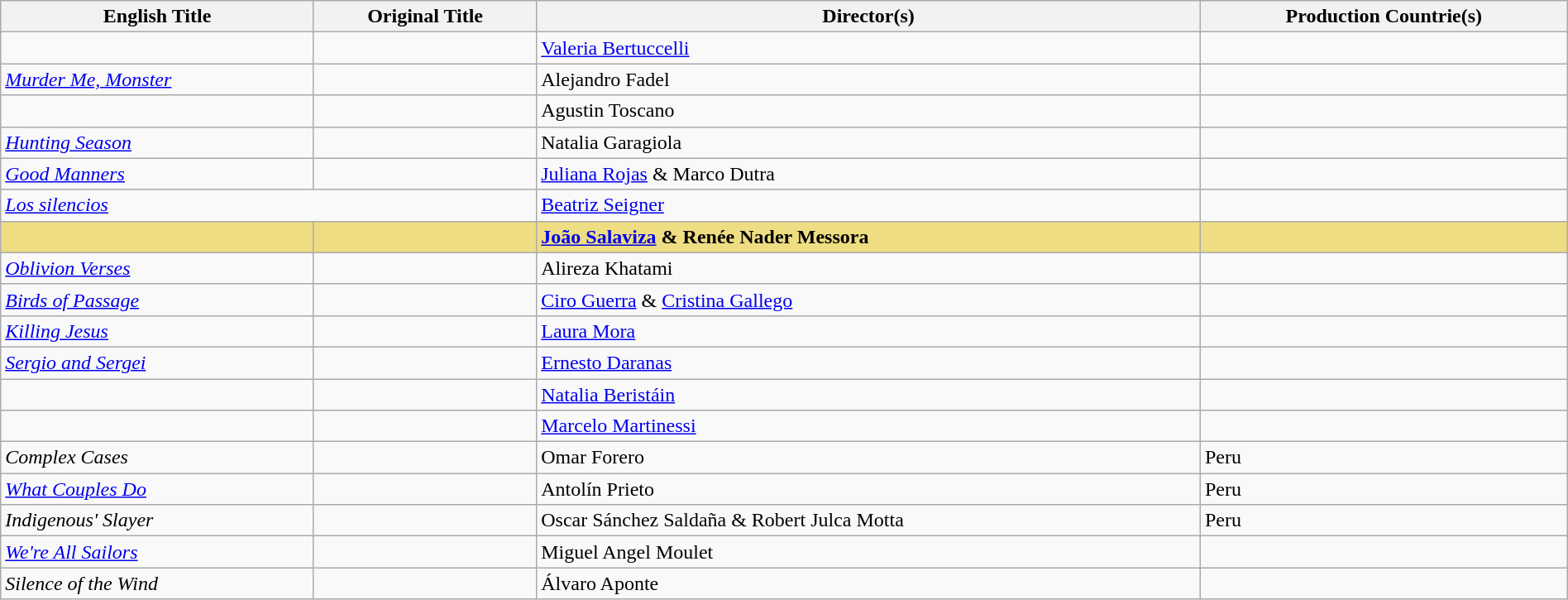<table class="sortable wikitable" style="width:100%; margin-bottom:4px" cellpadding="5">
<tr>
<th scope="col">English Title</th>
<th scope="col">Original Title</th>
<th scope="col">Director(s)</th>
<th scope="col">Production Countrie(s)</th>
</tr>
<tr>
<td></td>
<td></td>
<td><a href='#'>Valeria Bertuccelli</a></td>
<td></td>
</tr>
<tr>
<td><em><a href='#'>Murder Me, Monster</a></em></td>
<td></td>
<td>Alejandro Fadel</td>
<td></td>
</tr>
<tr>
<td></td>
<td></td>
<td>Agustin Toscano</td>
<td></td>
</tr>
<tr>
<td><a href='#'><em>Hunting Season</em></a></td>
<td></td>
<td>Natalia Garagiola</td>
<td></td>
</tr>
<tr>
<td><a href='#'><em>Good Manners</em></a></td>
<td></td>
<td><a href='#'>Juliana Rojas</a> & Marco Dutra</td>
<td></td>
</tr>
<tr>
<td colspan = "2"><em><a href='#'>Los silencios</a></em></td>
<td><a href='#'>Beatriz Seigner</a></td>
<td></td>
</tr>
<tr style="background:#EEDD82">
<td><strong></strong></td>
<td><strong></strong></td>
<td><strong><a href='#'>João Salaviza</a> & Renée Nader Messora</strong></td>
<td><strong></strong></td>
</tr>
<tr>
<td><em><a href='#'>Oblivion Verses</a></em></td>
<td></td>
<td>Alireza Khatami</td>
<td></td>
</tr>
<tr>
<td><em><a href='#'>Birds of Passage</a></em></td>
<td></td>
<td><a href='#'>Ciro Guerra</a> & <a href='#'>Cristina Gallego</a></td>
<td></td>
</tr>
<tr>
<td><em><a href='#'>Killing Jesus</a></em></td>
<td></td>
<td><a href='#'>Laura Mora</a></td>
<td></td>
</tr>
<tr>
<td><em><a href='#'>Sergio and Sergei</a></em></td>
<td></td>
<td><a href='#'>Ernesto Daranas</a></td>
<td></td>
</tr>
<tr>
<td></td>
<td></td>
<td><a href='#'>Natalia Beristáin</a></td>
<td></td>
</tr>
<tr>
<td></td>
<td></td>
<td><a href='#'>Marcelo Martinessi</a></td>
<td></td>
</tr>
<tr>
<td><em>Complex Cases</em></td>
<td></td>
<td>Omar Forero</td>
<td>Peru</td>
</tr>
<tr>
<td><em><a href='#'>What Couples Do</a></em></td>
<td></td>
<td>Antolín Prieto</td>
<td>Peru</td>
</tr>
<tr>
<td><em>Indigenous' Slayer</em></td>
<td></td>
<td>Oscar Sánchez Saldaña & Robert Julca Motta</td>
<td>Peru</td>
</tr>
<tr>
<td><em><a href='#'>We're All Sailors</a></em></td>
<td></td>
<td>Miguel Angel Moulet</td>
<td></td>
</tr>
<tr>
<td><em>Silence of the Wind</em></td>
<td></td>
<td>Álvaro Aponte</td>
<td></td>
</tr>
</table>
